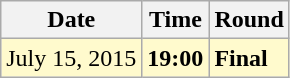<table class="wikitable">
<tr>
<th>Date</th>
<th>Time</th>
<th>Round</th>
</tr>
<tr style=background:lemonchiffon>
<td>July 15, 2015</td>
<td><strong>19:00</strong></td>
<td><strong>Final</strong></td>
</tr>
</table>
